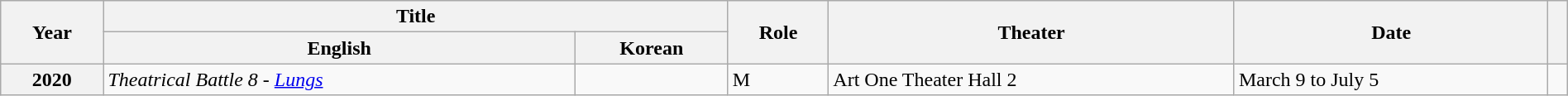<table class="wikitable sortable plainrowheaders" style="clear:none; font-size:100%; padding:0 auto; width:100%; margin:auto">
<tr>
<th rowspan="2" scope="col">Year</th>
<th colspan="2" scope="col">Title</th>
<th rowspan="2" scope="col">Role</th>
<th rowspan="2" scope="col">Theater</th>
<th rowspan="2" scope="col">Date</th>
<th rowspan="2" scope="col" class="unsortable"></th>
</tr>
<tr>
<th>English</th>
<th>Korean</th>
</tr>
<tr>
<th scope="row">2020</th>
<td><em>Theatrical Battle 8 - <a href='#'>Lungs</a></em></td>
<td></td>
<td>M</td>
<td>Art One Theater Hall 2</td>
<td>March 9 to July 5</td>
<td></td>
</tr>
</table>
